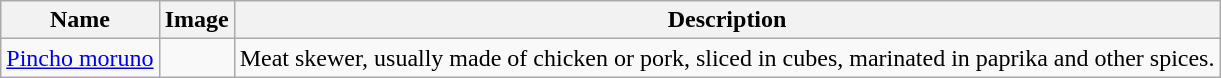<table class="wikitable">
<tr>
<th>Name</th>
<th class="unsortable">Image</th>
<th>Description</th>
</tr>
<tr>
<td><a href='#'>Pincho moruno</a></td>
<td></td>
<td>Meat skewer, usually made of chicken or pork, sliced in cubes, marinated in paprika and other spices.</td>
</tr>
</table>
